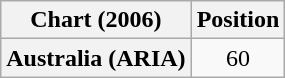<table class="wikitable plainrowheaders" style="text-align:center">
<tr>
<th>Chart (2006)</th>
<th>Position</th>
</tr>
<tr>
<th scope="row">Australia (ARIA)</th>
<td>60</td>
</tr>
</table>
